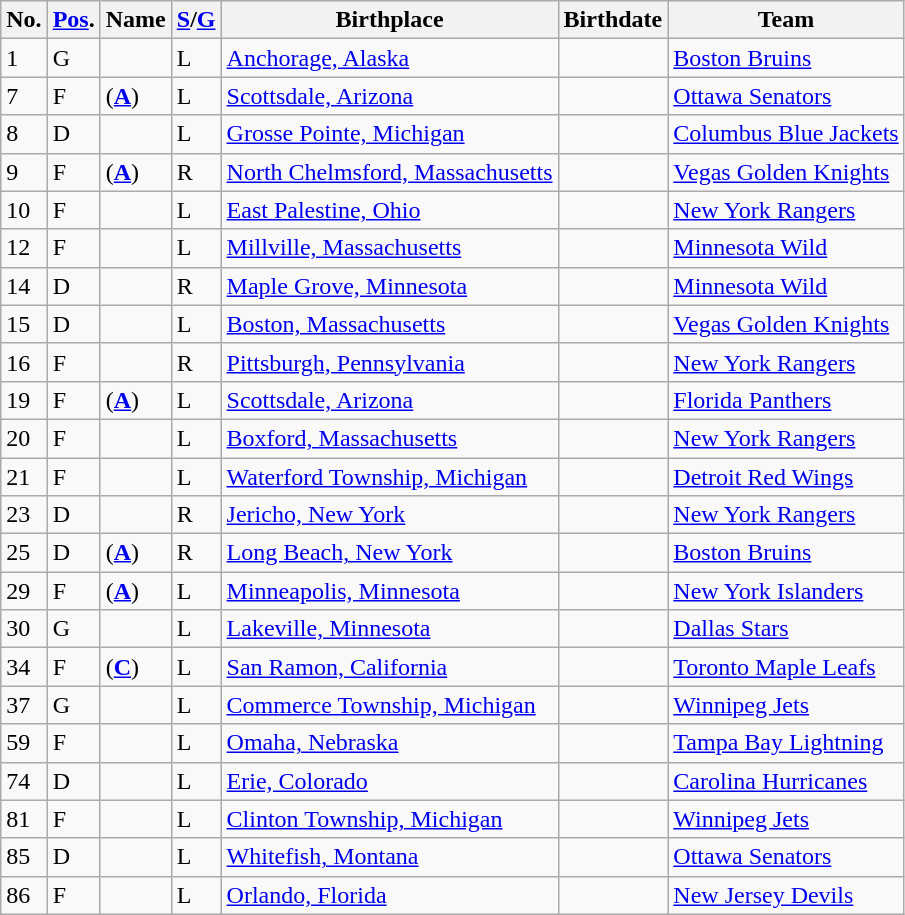<table class="wikitable sortable">
<tr>
<th>No.</th>
<th><a href='#'>Pos</a>.</th>
<th>Name</th>
<th><a href='#'>S</a>/<a href='#'>G</a></th>
<th>Birthplace</th>
<th>Birthdate</th>
<th>Team</th>
</tr>
<tr>
<td>1</td>
<td>G</td>
<td align=left></td>
<td>L</td>
<td><a href='#'>Anchorage, Alaska</a></td>
<td></td>
<td style="text-align:left;"><a href='#'>Boston Bruins</a></td>
</tr>
<tr>
<td>7</td>
<td>F</td>
<td align=left> (<strong><a href='#'>A</a></strong>)</td>
<td>L</td>
<td><a href='#'>Scottsdale, Arizona</a></td>
<td></td>
<td style="text-align:left;"><a href='#'>Ottawa Senators</a></td>
</tr>
<tr>
<td>8</td>
<td>D</td>
<td align=left></td>
<td>L</td>
<td><a href='#'>Grosse Pointe, Michigan</a></td>
<td></td>
<td style="text-align:left;"><a href='#'>Columbus Blue Jackets</a></td>
</tr>
<tr>
<td>9</td>
<td>F</td>
<td align=left> (<strong><a href='#'>A</a></strong>)</td>
<td>R</td>
<td><a href='#'>North Chelmsford, Massachusetts</a></td>
<td></td>
<td style="text-align:left;"><a href='#'>Vegas Golden Knights</a></td>
</tr>
<tr>
<td>10</td>
<td>F</td>
<td align=left></td>
<td>L</td>
<td><a href='#'>East Palestine, Ohio</a></td>
<td></td>
<td style="text-align:left;"><a href='#'>New York Rangers</a></td>
</tr>
<tr>
<td>12</td>
<td>F</td>
<td align=left></td>
<td>L</td>
<td><a href='#'>Millville, Massachusetts</a></td>
<td></td>
<td style="text-align:left;"><a href='#'>Minnesota Wild</a></td>
</tr>
<tr>
<td>14</td>
<td>D</td>
<td align=left></td>
<td>R</td>
<td><a href='#'>Maple Grove, Minnesota</a></td>
<td></td>
<td style="text-align:left;"><a href='#'>Minnesota Wild</a></td>
</tr>
<tr>
<td>15</td>
<td>D</td>
<td align=left></td>
<td>L</td>
<td><a href='#'>Boston, Massachusetts</a></td>
<td></td>
<td style="text-align:left;"><a href='#'>Vegas Golden Knights</a></td>
</tr>
<tr>
<td>16</td>
<td>F</td>
<td align=left></td>
<td>R</td>
<td><a href='#'>Pittsburgh, Pennsylvania</a></td>
<td></td>
<td style="text-align:left;"><a href='#'>New York Rangers</a></td>
</tr>
<tr>
<td>19</td>
<td>F</td>
<td align=left> (<strong><a href='#'>A</a></strong>)</td>
<td>L</td>
<td><a href='#'>Scottsdale, Arizona</a></td>
<td></td>
<td style="text-align:left;"><a href='#'>Florida Panthers</a></td>
</tr>
<tr>
<td>20</td>
<td>F</td>
<td align=left></td>
<td>L</td>
<td><a href='#'>Boxford, Massachusetts</a></td>
<td></td>
<td style="text-align:left;"><a href='#'>New York Rangers</a></td>
</tr>
<tr>
<td>21</td>
<td>F</td>
<td align=left></td>
<td>L</td>
<td><a href='#'>Waterford Township, Michigan</a></td>
<td></td>
<td style="text-align:left;"><a href='#'>Detroit Red Wings</a></td>
</tr>
<tr>
<td>23</td>
<td>D</td>
<td align=left></td>
<td>R</td>
<td><a href='#'>Jericho, New York</a></td>
<td></td>
<td style="text-align:left;"><a href='#'>New York Rangers</a></td>
</tr>
<tr>
<td>25</td>
<td>D</td>
<td align=left> (<strong><a href='#'>A</a></strong>)</td>
<td>R</td>
<td><a href='#'>Long Beach, New York</a></td>
<td></td>
<td style="text-align:left;"><a href='#'>Boston Bruins</a></td>
</tr>
<tr>
<td>29</td>
<td>F</td>
<td align=left> (<strong><a href='#'>A</a></strong>)</td>
<td>L</td>
<td><a href='#'>Minneapolis, Minnesota</a></td>
<td></td>
<td style="text-align:left;"><a href='#'>New York Islanders</a></td>
</tr>
<tr>
<td>30</td>
<td>G</td>
<td align=left></td>
<td>L</td>
<td><a href='#'>Lakeville, Minnesota</a></td>
<td></td>
<td style="text-align:left;"><a href='#'>Dallas Stars</a></td>
</tr>
<tr>
<td>34</td>
<td>F</td>
<td align=left> (<strong><a href='#'>C</a></strong>)</td>
<td>L</td>
<td><a href='#'>San Ramon, California</a></td>
<td></td>
<td style="text-align:left;"><a href='#'>Toronto Maple Leafs</a></td>
</tr>
<tr>
<td>37</td>
<td>G</td>
<td align=left></td>
<td>L</td>
<td><a href='#'>Commerce Township, Michigan</a></td>
<td></td>
<td style="text-align:left;"><a href='#'>Winnipeg Jets</a></td>
</tr>
<tr>
<td>59</td>
<td>F</td>
<td align=left></td>
<td>L</td>
<td><a href='#'>Omaha, Nebraska</a></td>
<td></td>
<td style="text-align:left;"><a href='#'>Tampa Bay Lightning</a></td>
</tr>
<tr>
<td>74</td>
<td>D</td>
<td align=left></td>
<td>L</td>
<td><a href='#'>Erie, Colorado</a></td>
<td></td>
<td style="text-align:left;"><a href='#'>Carolina Hurricanes</a></td>
</tr>
<tr>
<td>81</td>
<td>F</td>
<td align=left></td>
<td>L</td>
<td><a href='#'>Clinton Township, Michigan</a></td>
<td></td>
<td style="text-align:left;"><a href='#'>Winnipeg Jets</a></td>
</tr>
<tr>
<td>85</td>
<td>D</td>
<td align=left></td>
<td>L</td>
<td><a href='#'>Whitefish, Montana</a></td>
<td></td>
<td style="text-align:left;"><a href='#'>Ottawa Senators</a></td>
</tr>
<tr>
<td>86</td>
<td>F</td>
<td align=left></td>
<td>L</td>
<td><a href='#'>Orlando, Florida</a></td>
<td></td>
<td style="text-align:left;"><a href='#'>New Jersey Devils</a></td>
</tr>
</table>
